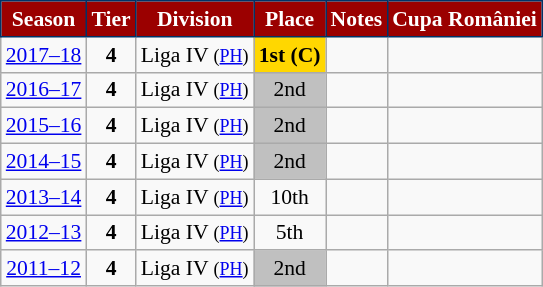<table class="wikitable" style="text-align:center; font-size:90%">
<tr>
<th style="background:#9b0000;color:#ffffff;border:1px solid #003267;">Season</th>
<th style="background:#9b0000;color:#ffffff;border:1px solid #003267;">Tier</th>
<th style="background:#9b0000;color:#ffffff;border:1px solid #003267;">Division</th>
<th style="background:#9b0000;color:#ffffff;border:1px solid #003267;">Place</th>
<th style="background:#9b0000;color:#ffffff;border:1px solid #003267;">Notes</th>
<th style="background:#9b0000;color:#ffffff;border:1px solid #003267;">Cupa României</th>
</tr>
<tr>
<td><a href='#'>2017–18</a></td>
<td><strong>4</strong></td>
<td>Liga IV <small>(<a href='#'>PH</a>)</small></td>
<td align=center bgcolor=gold><strong>1st (C)</strong></td>
<td></td>
<td></td>
</tr>
<tr>
<td><a href='#'>2016–17</a></td>
<td><strong>4</strong></td>
<td>Liga IV <small>(<a href='#'>PH</a>)</small></td>
<td align=center bgcolor=silver>2nd</td>
<td></td>
<td></td>
</tr>
<tr>
<td><a href='#'>2015–16</a></td>
<td><strong>4</strong></td>
<td>Liga IV <small>(<a href='#'>PH</a>)</small></td>
<td align=center bgcolor=silver>2nd</td>
<td></td>
<td></td>
</tr>
<tr>
<td><a href='#'>2014–15</a></td>
<td><strong>4</strong></td>
<td>Liga IV <small>(<a href='#'>PH</a>)</small></td>
<td align=center bgcolor=silver>2nd</td>
<td></td>
<td></td>
</tr>
<tr>
<td><a href='#'>2013–14</a></td>
<td><strong>4</strong></td>
<td>Liga IV <small>(<a href='#'>PH</a>)</small></td>
<td>10th</td>
<td></td>
<td></td>
</tr>
<tr>
<td><a href='#'>2012–13</a></td>
<td><strong>4</strong></td>
<td>Liga IV <small>(<a href='#'>PH</a>)</small></td>
<td>5th</td>
<td></td>
<td></td>
</tr>
<tr>
<td><a href='#'>2011–12</a></td>
<td><strong>4</strong></td>
<td>Liga IV <small>(<a href='#'>PH</a>)</small></td>
<td align=center bgcolor=silver>2nd</td>
<td></td>
<td></td>
</tr>
</table>
